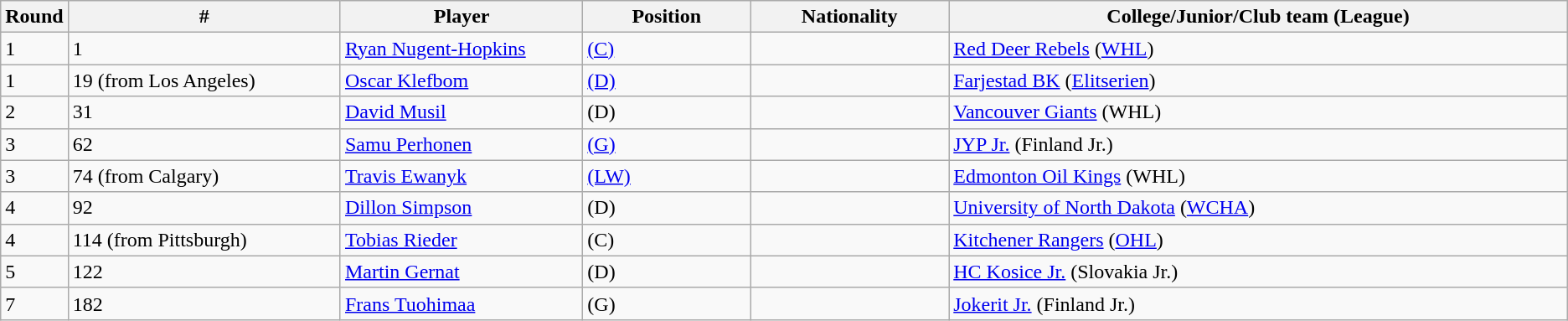<table class="wikitable">
<tr>
<th bgcolor="#DDDDFF" width="1.0%">Round</th>
<th bgcolor="#DDDDFF" width="18.0%">#</th>
<th bgcolor="#DDDDFF" width="16.0%">Player</th>
<th bgcolor="#DDDDFF" width="11.0%">Position</th>
<th bgcolor="#DDDDFF" width="13.0%">Nationality</th>
<th bgcolor="#DDDDFF" width=78.0%">College/Junior/Club team (League)</th>
</tr>
<tr>
<td>1</td>
<td>1</td>
<td><a href='#'>Ryan Nugent-Hopkins</a></td>
<td><a href='#'>(C)</a></td>
<td></td>
<td><a href='#'>Red Deer Rebels</a> (<a href='#'>WHL</a>)</td>
</tr>
<tr>
<td>1</td>
<td>19 (from Los Angeles)</td>
<td><a href='#'>Oscar Klefbom</a></td>
<td><a href='#'>(D)</a></td>
<td></td>
<td><a href='#'>Farjestad BK</a> (<a href='#'>Elitserien</a>)</td>
</tr>
<tr>
<td>2</td>
<td>31</td>
<td><a href='#'>David Musil</a></td>
<td>(D)</td>
<td></td>
<td><a href='#'>Vancouver Giants</a> (WHL)</td>
</tr>
<tr>
<td>3</td>
<td>62</td>
<td><a href='#'>Samu Perhonen</a></td>
<td><a href='#'>(G)</a></td>
<td></td>
<td><a href='#'>JYP Jr.</a> (Finland Jr.)</td>
</tr>
<tr>
<td>3</td>
<td>74 (from Calgary)</td>
<td><a href='#'>Travis Ewanyk</a></td>
<td><a href='#'>(LW)</a></td>
<td></td>
<td><a href='#'>Edmonton Oil Kings</a> (WHL)</td>
</tr>
<tr>
<td>4</td>
<td>92</td>
<td><a href='#'>Dillon Simpson</a></td>
<td>(D)</td>
<td></td>
<td><a href='#'>University of North Dakota</a> (<a href='#'>WCHA</a>)</td>
</tr>
<tr>
<td>4</td>
<td>114 (from Pittsburgh)</td>
<td><a href='#'>Tobias Rieder</a></td>
<td>(C)</td>
<td></td>
<td><a href='#'>Kitchener Rangers</a> (<a href='#'>OHL</a>)</td>
</tr>
<tr>
<td>5</td>
<td>122</td>
<td><a href='#'>Martin Gernat</a></td>
<td>(D)</td>
<td></td>
<td><a href='#'>HC Kosice Jr.</a> (Slovakia Jr.)</td>
</tr>
<tr>
<td>7</td>
<td>182</td>
<td><a href='#'>Frans Tuohimaa</a></td>
<td>(G)</td>
<td></td>
<td><a href='#'>Jokerit Jr.</a> (Finland Jr.)</td>
</tr>
</table>
